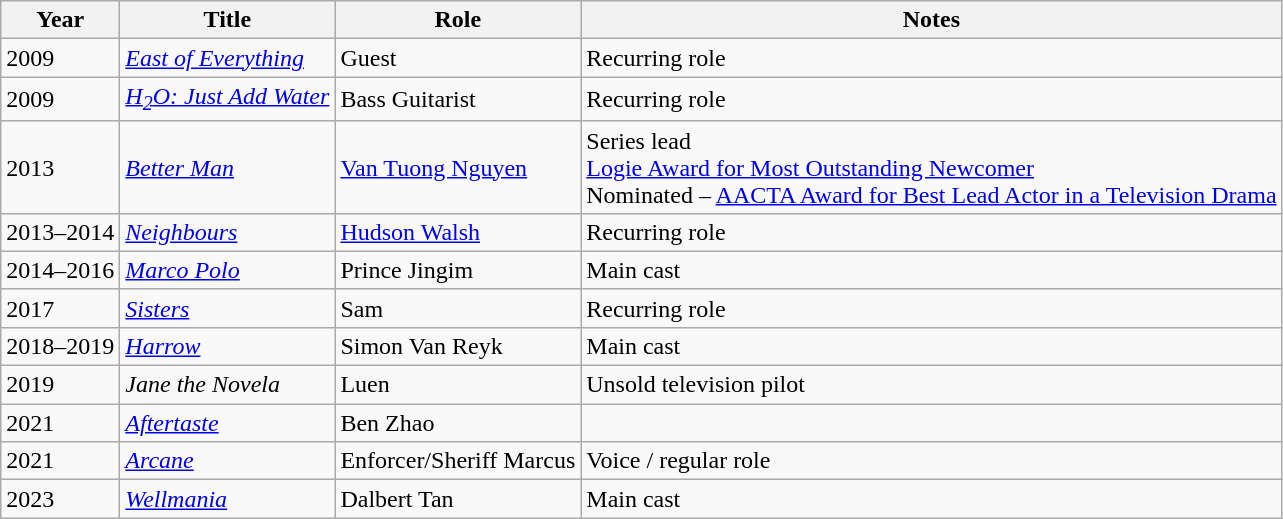<table class="wikitable sortable">
<tr>
<th scope="col">Year</th>
<th scope="col">Title</th>
<th scope="col">Role</th>
<th scope="col" class="unsortable">Notes</th>
</tr>
<tr>
<td>2009</td>
<td><em><a href='#'>East of Everything</a></em></td>
<td>Guest</td>
<td>Recurring role</td>
</tr>
<tr>
<td>2009</td>
<td><em><a href='#'>H<sub>2</sub>O: Just Add Water</a></em></td>
<td>Bass Guitarist</td>
<td>Recurring role</td>
</tr>
<tr>
<td>2013</td>
<td><em><a href='#'>Better Man</a></em></td>
<td><a href='#'>Van Tuong Nguyen</a></td>
<td>Series lead<br><a href='#'>Logie Award for Most Outstanding Newcomer</a><br>Nominated – <a href='#'>AACTA Award for Best Lead Actor in a Television Drama</a></td>
</tr>
<tr>
<td>2013–2014</td>
<td><em><a href='#'>Neighbours</a></em></td>
<td><a href='#'>Hudson Walsh</a></td>
<td>Recurring role</td>
</tr>
<tr>
<td>2014–2016</td>
<td><em><a href='#'>Marco Polo</a></em></td>
<td>Prince Jingim</td>
<td>Main cast</td>
</tr>
<tr>
<td>2017</td>
<td><em><a href='#'>Sisters</a></em></td>
<td>Sam</td>
<td>Recurring role</td>
</tr>
<tr>
<td>2018–2019</td>
<td><em><a href='#'>Harrow</a></em></td>
<td>Simon Van Reyk</td>
<td>Main cast</td>
</tr>
<tr>
<td>2019</td>
<td><em>Jane the Novela</em></td>
<td>Luen</td>
<td>Unsold television pilot</td>
</tr>
<tr>
<td>2021</td>
<td><em><a href='#'>Aftertaste</a></em></td>
<td>Ben Zhao</td>
<td></td>
</tr>
<tr>
<td>2021</td>
<td><em><a href='#'>Arcane</a></em></td>
<td>Enforcer/Sheriff Marcus</td>
<td>Voice / regular role</td>
</tr>
<tr>
<td>2023</td>
<td><em><a href='#'>Wellmania</a></em></td>
<td>Dalbert Tan</td>
<td>Main cast</td>
</tr>
</table>
